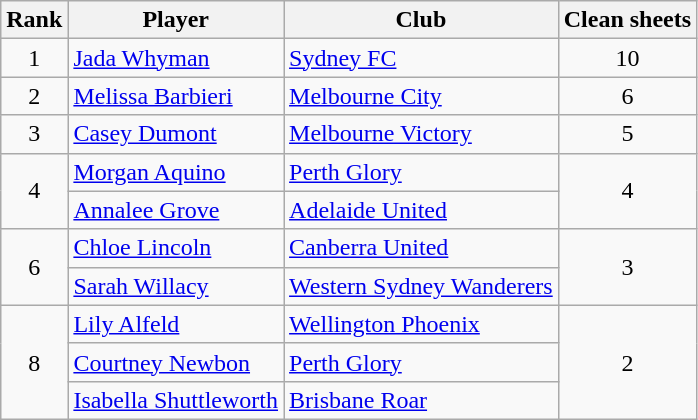<table class="wikitable sortable" style="text-align:center;">
<tr>
<th>Rank</th>
<th>Player</th>
<th>Club</th>
<th>Clean sheets</th>
</tr>
<tr>
<td rowspan=1>1</td>
<td align=left> <a href='#'>Jada Whyman</a></td>
<td align=left><a href='#'>Sydney FC</a></td>
<td rowspan=1>10</td>
</tr>
<tr>
<td rowspan=1>2</td>
<td align=left> <a href='#'>Melissa Barbieri</a></td>
<td align=left><a href='#'>Melbourne City</a></td>
<td rowspan=1>6</td>
</tr>
<tr>
<td rowspan=1>3</td>
<td align=left> <a href='#'>Casey Dumont</a></td>
<td align=left><a href='#'>Melbourne Victory</a></td>
<td rowspan=1>5</td>
</tr>
<tr>
<td rowspan=2>4</td>
<td align=left> <a href='#'>Morgan Aquino</a></td>
<td align=left><a href='#'>Perth Glory</a></td>
<td rowspan=2>4</td>
</tr>
<tr>
<td align=left> <a href='#'>Annalee Grove</a></td>
<td align=left><a href='#'>Adelaide United</a></td>
</tr>
<tr>
<td rowspan=2>6</td>
<td align=left> <a href='#'>Chloe Lincoln</a></td>
<td align=left><a href='#'>Canberra United</a></td>
<td rowspan=2>3</td>
</tr>
<tr>
<td align=left> <a href='#'>Sarah Willacy</a></td>
<td align=left><a href='#'>Western Sydney Wanderers</a></td>
</tr>
<tr>
<td rowspan=3>8</td>
<td align=left> <a href='#'>Lily Alfeld</a></td>
<td align=left><a href='#'>Wellington Phoenix</a></td>
<td rowspan=3>2</td>
</tr>
<tr>
<td align=left> <a href='#'>Courtney Newbon</a></td>
<td align=left><a href='#'>Perth Glory</a></td>
</tr>
<tr>
<td align=left> <a href='#'>Isabella Shuttleworth</a></td>
<td align=left><a href='#'>Brisbane Roar</a></td>
</tr>
</table>
